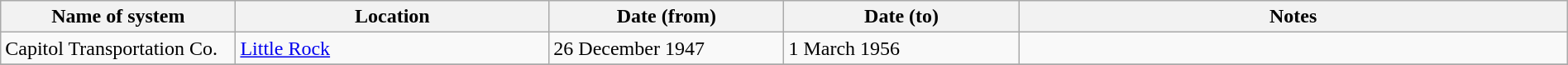<table class="wikitable" width=100%>
<tr>
<th width=15%>Name of system</th>
<th width=20%>Location</th>
<th width=15%>Date (from)</th>
<th width=15%>Date (to)</th>
<th width=35%>Notes</th>
</tr>
<tr>
<td>Capitol Transportation Co.</td>
<td><a href='#'>Little Rock</a></td>
<td>26 December 1947</td>
<td>1 March 1956</td>
<td> </td>
</tr>
<tr>
</tr>
</table>
